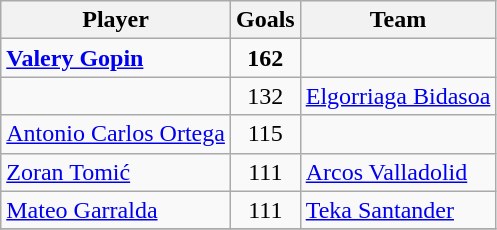<table class="wikitable">
<tr>
<th>Player</th>
<th>Goals</th>
<th>Team</th>
</tr>
<tr>
<td> <strong><a href='#'>Valery Gopin</a></strong></td>
<td style="text-align:center;"><strong>162</strong></td>
<td></td>
</tr>
<tr>
<td> </td>
<td style="text-align:center;">132</td>
<td><a href='#'>Elgorriaga Bidasoa</a></td>
</tr>
<tr>
<td> <a href='#'>Antonio Carlos Ortega</a></td>
<td style="text-align:center;">115</td>
<td></td>
</tr>
<tr>
<td> <a href='#'>Zoran Tomić</a></td>
<td style="text-align:center;">111</td>
<td><a href='#'>Arcos Valladolid</a></td>
</tr>
<tr>
<td> <a href='#'>Mateo Garralda</a></td>
<td style="text-align:center;">111</td>
<td><a href='#'>Teka Santander</a></td>
</tr>
<tr>
</tr>
</table>
